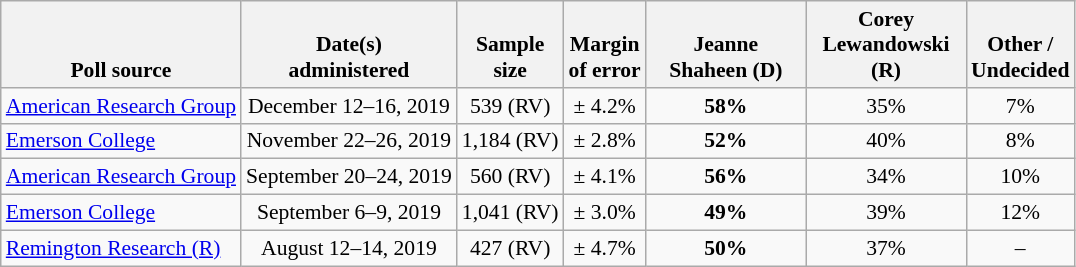<table class="wikitable" style="font-size:90%;text-align:center;">
<tr valign=bottom>
<th>Poll source</th>
<th>Date(s)<br>administered</th>
<th>Sample<br>size</th>
<th>Margin<br>of error</th>
<th style="width:100px;">Jeanne<br>Shaheen (D)</th>
<th style="width:100px;">Corey<br>Lewandowski (R)</th>
<th>Other /<br>Undecided</th>
</tr>
<tr>
<td style="text-align:left;"><a href='#'>American Research Group</a></td>
<td>December 12–16, 2019</td>
<td>539 (RV)</td>
<td>± 4.2%</td>
<td><strong>58%</strong></td>
<td>35%</td>
<td>7%</td>
</tr>
<tr>
<td style="text-align:left;"><a href='#'>Emerson College</a></td>
<td>November 22–26, 2019</td>
<td>1,184 (RV)</td>
<td>± 2.8%</td>
<td><strong>52%</strong></td>
<td>40%</td>
<td>8%</td>
</tr>
<tr>
<td style="text-align:left;"><a href='#'>American Research Group</a></td>
<td>September 20–24, 2019</td>
<td>560 (RV)</td>
<td>± 4.1%</td>
<td><strong>56%</strong></td>
<td>34%</td>
<td>10%</td>
</tr>
<tr>
<td style="text-align:left;"><a href='#'>Emerson College</a></td>
<td>September 6–9, 2019</td>
<td>1,041 (RV)</td>
<td>± 3.0%</td>
<td><strong>49%</strong></td>
<td>39%</td>
<td>12%</td>
</tr>
<tr>
<td style="text-align:left;"><a href='#'>Remington Research (R)</a></td>
<td>August 12–14, 2019</td>
<td>427 (RV)</td>
<td>± 4.7%</td>
<td><strong>50%</strong></td>
<td>37%</td>
<td>–</td>
</tr>
</table>
